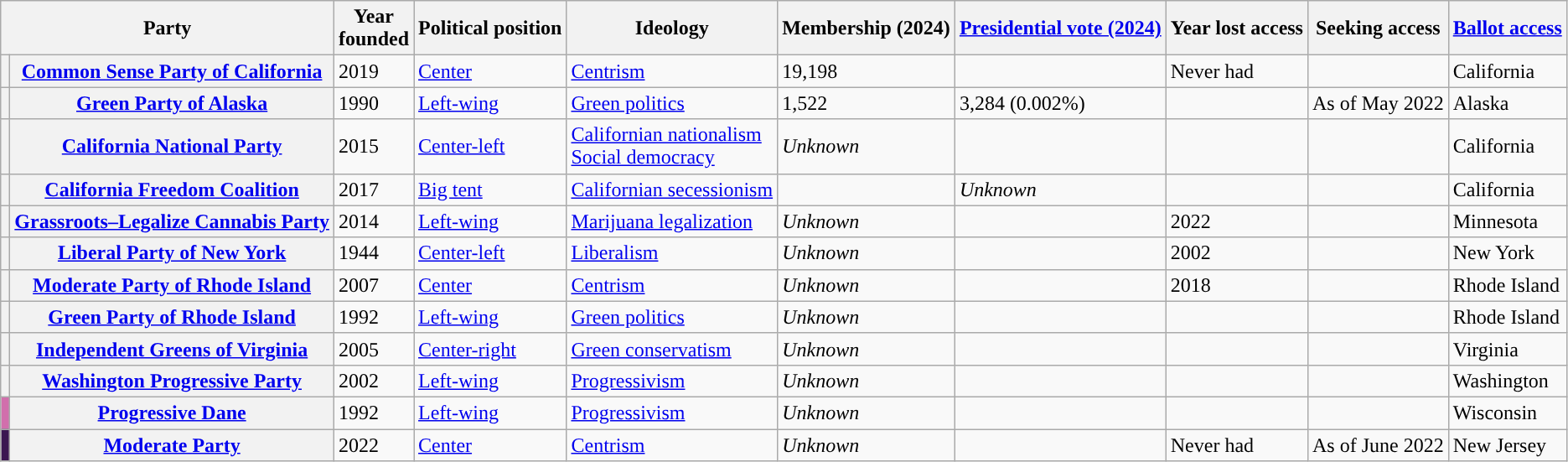<table class="wikitable sortable plainrowheaders">
<tr>
<th scope="col" colspan="2">Party</th>
<th scope="col">Year<br>founded</th>
<th>Political position</th>
<th scope="col">Ideology</th>
<th scope="col">Membership (2024)</th>
<th scope="col" data-sort-type="number"><a href='#'>Presidential vote (2024)</a></th>
<th scope="col">Year lost access</th>
<th scope="col">Seeking access</th>
<th scope="col"><a href='#'>Ballot access</a></th>
</tr>
<tr>
<th style="background-color:"></th>
<th><a href='#'>Common Sense Party of California</a></th>
<td>2019</td>
<td><a href='#'>Center</a></td>
<td><a href='#'>Centrism</a></td>
<td>19,198</td>
<td></td>
<td>Never had</td>
<td></td>
<td>California</td>
</tr>
<tr>
<th style="background-color:"></th>
<th><a href='#'>Green Party of Alaska</a></th>
<td>1990</td>
<td><a href='#'>Left-wing</a></td>
<td><a href='#'>Green politics</a></td>
<td>1,522</td>
<td>3,284 (0.002%)</td>
<td></td>
<td>As of May 2022</td>
<td>Alaska</td>
</tr>
<tr>
<th style="background-color:"></th>
<th><a href='#'>California National Party</a></th>
<td>2015</td>
<td><a href='#'>Center-left</a></td>
<td><a href='#'>Californian nationalism</a><br><a href='#'>Social democracy</a></td>
<td><em>Unknown</em></td>
<td></td>
<td></td>
<td></td>
<td>California</td>
</tr>
<tr>
<th style="background-color:"></th>
<th><a href='#'>California Freedom Coalition</a></th>
<td>2017</td>
<td><a href='#'>Big tent</a></td>
<td><a href='#'>Californian secessionism</a></td>
<td></td>
<td><em>Unknown</em></td>
<td></td>
<td></td>
<td>California</td>
</tr>
<tr>
<th style="background-color:"></th>
<th><a href='#'>Grassroots–Legalize Cannabis Party</a></th>
<td>2014</td>
<td><a href='#'>Left-wing</a></td>
<td><a href='#'>Marijuana legalization</a></td>
<td><em>Unknown</em></td>
<td></td>
<td>2022</td>
<td></td>
<td>Minnesota</td>
</tr>
<tr>
<th style="background-color:"></th>
<th><a href='#'>Liberal Party of New York</a></th>
<td>1944</td>
<td><a href='#'>Center-left</a></td>
<td><a href='#'>Liberalism</a></td>
<td><em>Unknown</em></td>
<td></td>
<td>2002</td>
<td></td>
<td>New York</td>
</tr>
<tr>
<th style="background-color:"></th>
<th><a href='#'>Moderate Party of Rhode Island</a></th>
<td>2007</td>
<td><a href='#'>Center</a></td>
<td><a href='#'>Centrism</a></td>
<td><em>Unknown</em></td>
<td></td>
<td>2018</td>
<td></td>
<td>Rhode Island</td>
</tr>
<tr>
<th style="background-color:"></th>
<th><a href='#'>Green Party of Rhode Island</a></th>
<td>1992</td>
<td><a href='#'>Left-wing</a></td>
<td><a href='#'>Green politics</a></td>
<td><em>Unknown</em></td>
<td></td>
<td></td>
<td></td>
<td>Rhode Island</td>
</tr>
<tr>
<th style="background-color:"></th>
<th><a href='#'>Independent Greens of Virginia</a></th>
<td>2005</td>
<td><a href='#'>Center-right</a></td>
<td><a href='#'>Green conservatism</a></td>
<td><em>Unknown</em></td>
<td></td>
<td></td>
<td></td>
<td>Virginia</td>
</tr>
<tr>
<th style="background-color:"></th>
<th><a href='#'>Washington Progressive Party</a></th>
<td>2002</td>
<td><a href='#'>Left-wing</a></td>
<td><a href='#'>Progressivism</a></td>
<td><em>Unknown</em></td>
<td></td>
<td></td>
<td></td>
<td>Washington</td>
</tr>
<tr>
<th style="background-color:#D16FAC"></th>
<th><a href='#'>Progressive Dane</a></th>
<td>1992</td>
<td><a href='#'>Left-wing</a></td>
<td><a href='#'>Progressivism</a></td>
<td><em>Unknown</em></td>
<td></td>
<td></td>
<td></td>
<td>Wisconsin</td>
</tr>
<tr>
<th style="background-color:#3B1751"></th>
<th><a href='#'>Moderate Party</a></th>
<td>2022</td>
<td><a href='#'>Center</a></td>
<td><a href='#'>Centrism</a></td>
<td><em>Unknown</em></td>
<td></td>
<td>Never had</td>
<td>As of June 2022</td>
<td>New Jersey</td>
</tr>
</table>
